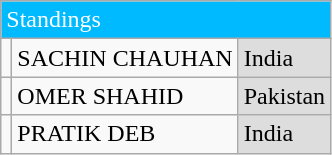<table class="wikitable">
<tr>
<td colspan="3" style="background:#00baff;color:#fff">Standings</td>
</tr>
<tr>
<td></td>
<td>SACHIN CHAUHAN</td>
<td style="background:#dddddd"> India</td>
</tr>
<tr>
<td></td>
<td>OMER SHAHID</td>
<td style="background:#dddddd">Pakistan</td>
</tr>
<tr>
<td></td>
<td>PRATIK DEB</td>
<td style="background:#dddddd"> India</td>
</tr>
</table>
